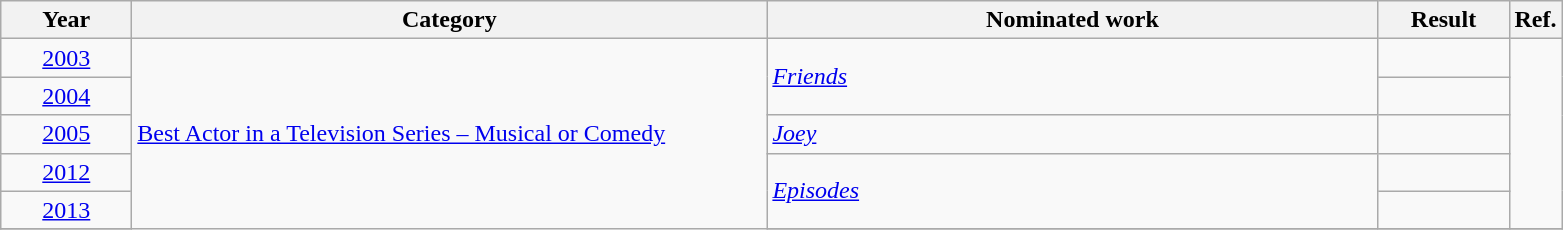<table class=wikitable>
<tr>
<th scope="col" style="width:5em;">Year</th>
<th scope="col" style="width:26em;">Category</th>
<th scope="col" style="width:25em;">Nominated work</th>
<th scope="col" style="width:5em;">Result</th>
<th>Ref.</th>
</tr>
<tr>
<td style="text-align:center;"><a href='#'>2003</a></td>
<td rowspan=7><a href='#'>Best Actor in a Television Series – Musical or Comedy</a></td>
<td rowspan=2><em><a href='#'>Friends</a></em></td>
<td></td>
<td rowspan=5></td>
</tr>
<tr>
<td style="text-align:center;"><a href='#'>2004</a></td>
<td></td>
</tr>
<tr>
<td style="text-align:center;"><a href='#'>2005</a></td>
<td><em><a href='#'>Joey</a></em></td>
<td></td>
</tr>
<tr>
<td style="text-align:center;"><a href='#'>2012</a></td>
<td rowspan=2><em><a href='#'>Episodes</a></em></td>
<td></td>
</tr>
<tr>
<td style="text-align:center;"><a href='#'>2013</a></td>
<td></td>
</tr>
<tr>
</tr>
</table>
